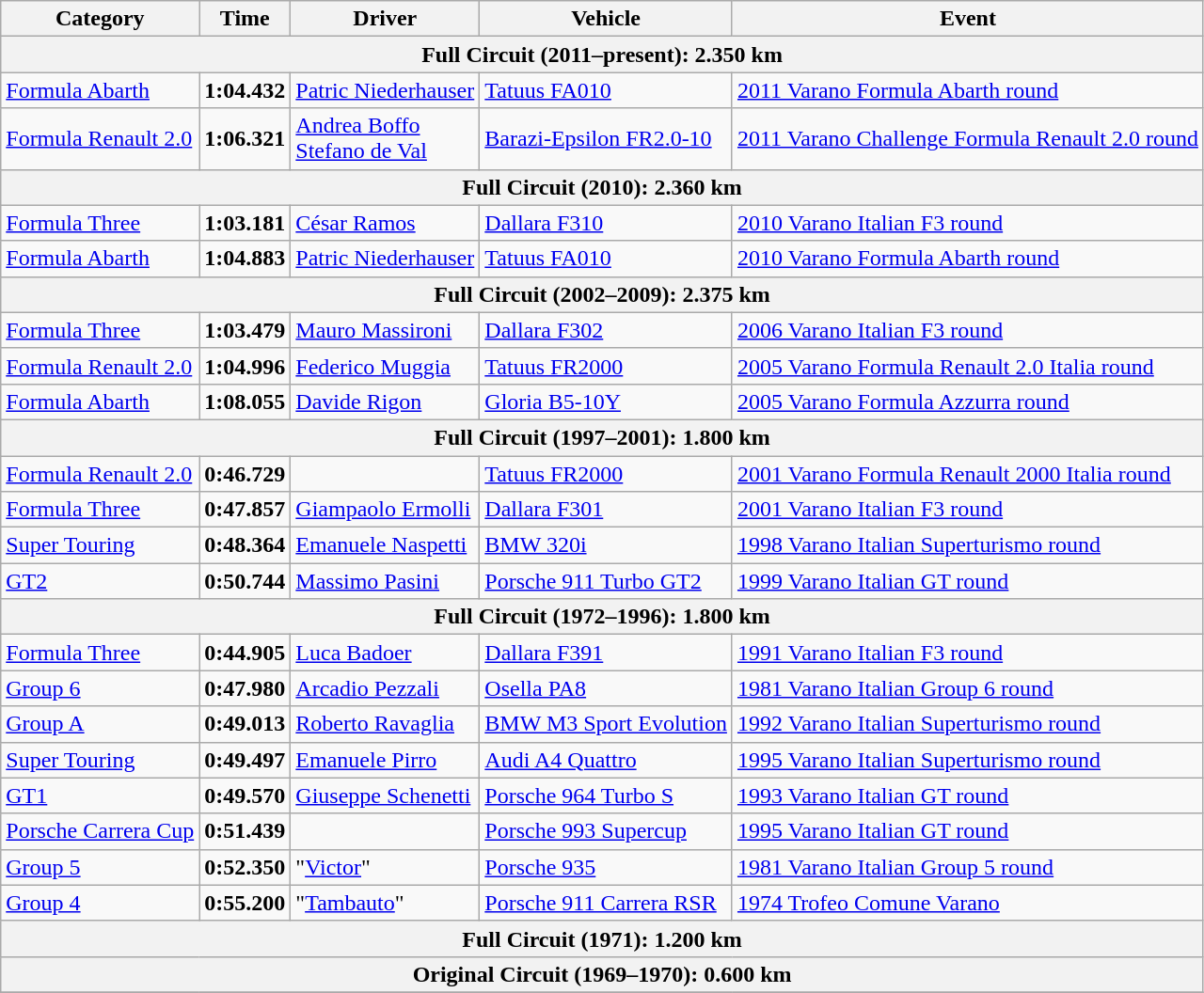<table class="wikitable">
<tr>
<th>Category</th>
<th>Time</th>
<th>Driver</th>
<th>Vehicle</th>
<th>Event</th>
</tr>
<tr>
<th colspan=5>Full Circuit (2011–present): 2.350 km</th>
</tr>
<tr>
<td><a href='#'>Formula Abarth</a></td>
<td><strong>1:04.432</strong></td>
<td><a href='#'>Patric Niederhauser</a></td>
<td><a href='#'>Tatuus FA010</a></td>
<td><a href='#'>2011 Varano Formula Abarth round</a></td>
</tr>
<tr>
<td><a href='#'>Formula Renault 2.0</a></td>
<td><strong>1:06.321</strong></td>
<td><a href='#'>Andrea Boffo</a><br><a href='#'>Stefano de Val</a></td>
<td><a href='#'>Barazi-Epsilon FR2.0-10</a></td>
<td><a href='#'>2011 Varano Challenge Formula Renault 2.0 round</a></td>
</tr>
<tr>
<th colspan=5>Full Circuit (2010): 2.360 km</th>
</tr>
<tr>
<td><a href='#'>Formula Three</a></td>
<td><strong>1:03.181</strong></td>
<td><a href='#'>César Ramos</a></td>
<td><a href='#'>Dallara F310</a></td>
<td><a href='#'>2010 Varano Italian F3 round</a></td>
</tr>
<tr>
<td><a href='#'>Formula Abarth</a></td>
<td><strong>1:04.883</strong></td>
<td><a href='#'>Patric Niederhauser</a></td>
<td><a href='#'>Tatuus FA010</a></td>
<td><a href='#'>2010 Varano Formula Abarth round</a></td>
</tr>
<tr>
<th colspan=5>Full Circuit (2002–2009): 2.375 km</th>
</tr>
<tr>
<td><a href='#'>Formula Three</a></td>
<td><strong>1:03.479</strong></td>
<td><a href='#'>Mauro Massironi</a></td>
<td><a href='#'>Dallara F302</a></td>
<td><a href='#'>2006 Varano Italian F3 round</a></td>
</tr>
<tr>
<td><a href='#'>Formula Renault 2.0</a></td>
<td><strong>1:04.996</strong></td>
<td><a href='#'>Federico Muggia</a></td>
<td><a href='#'>Tatuus FR2000</a></td>
<td><a href='#'>2005 Varano Formula Renault 2.0 Italia round</a></td>
</tr>
<tr>
<td><a href='#'>Formula Abarth</a></td>
<td><strong>1:08.055</strong></td>
<td><a href='#'>Davide Rigon</a></td>
<td><a href='#'>Gloria B5-10Y</a></td>
<td><a href='#'>2005 Varano Formula Azzurra round</a></td>
</tr>
<tr>
<th colspan=5>Full Circuit (1997–2001): 1.800 km</th>
</tr>
<tr>
<td><a href='#'>Formula Renault 2.0</a></td>
<td><strong>0:46.729</strong></td>
<td></td>
<td><a href='#'>Tatuus FR2000</a></td>
<td><a href='#'>2001 Varano Formula Renault 2000 Italia round</a></td>
</tr>
<tr>
<td><a href='#'>Formula Three</a></td>
<td><strong>0:47.857</strong></td>
<td><a href='#'>Giampaolo Ermolli</a></td>
<td><a href='#'>Dallara F301</a></td>
<td><a href='#'>2001 Varano Italian F3 round</a></td>
</tr>
<tr>
<td><a href='#'>Super Touring</a></td>
<td><strong>0:48.364</strong></td>
<td><a href='#'>Emanuele Naspetti</a></td>
<td><a href='#'>BMW 320i</a></td>
<td><a href='#'>1998 Varano Italian Superturismo round</a></td>
</tr>
<tr>
<td><a href='#'>GT2</a></td>
<td><strong>0:50.744</strong></td>
<td><a href='#'>Massimo Pasini</a></td>
<td><a href='#'>Porsche 911 Turbo GT2</a></td>
<td><a href='#'>1999 Varano Italian GT round</a></td>
</tr>
<tr>
<th colspan=5>Full Circuit (1972–1996): 1.800 km</th>
</tr>
<tr>
<td><a href='#'>Formula Three</a></td>
<td><strong>0:44.905</strong></td>
<td><a href='#'>Luca Badoer</a></td>
<td><a href='#'>Dallara F391</a></td>
<td><a href='#'>1991 Varano Italian F3 round</a></td>
</tr>
<tr>
<td><a href='#'>Group 6</a></td>
<td><strong>0:47.980</strong></td>
<td><a href='#'>Arcadio Pezzali</a></td>
<td><a href='#'>Osella PA8</a></td>
<td><a href='#'>1981 Varano Italian Group 6 round</a></td>
</tr>
<tr>
<td><a href='#'>Group A</a></td>
<td><strong>0:49.013</strong></td>
<td><a href='#'>Roberto Ravaglia</a></td>
<td><a href='#'>BMW M3 Sport Evolution</a></td>
<td><a href='#'>1992 Varano Italian Superturismo round</a></td>
</tr>
<tr>
<td><a href='#'>Super Touring</a></td>
<td><strong>0:49.497</strong></td>
<td><a href='#'>Emanuele Pirro</a></td>
<td><a href='#'>Audi A4 Quattro</a></td>
<td><a href='#'>1995 Varano Italian Superturismo round</a></td>
</tr>
<tr>
<td><a href='#'>GT1</a></td>
<td><strong>0:49.570</strong></td>
<td><a href='#'>Giuseppe Schenetti</a></td>
<td><a href='#'>Porsche 964 Turbo S</a></td>
<td><a href='#'>1993 Varano Italian GT round</a></td>
</tr>
<tr>
<td><a href='#'>Porsche Carrera Cup</a></td>
<td><strong>0:51.439</strong></td>
<td></td>
<td><a href='#'>Porsche 993 Supercup</a></td>
<td><a href='#'>1995 Varano Italian GT round</a></td>
</tr>
<tr>
<td><a href='#'>Group 5</a></td>
<td><strong>0:52.350</strong></td>
<td>"<a href='#'>Victor</a>"</td>
<td><a href='#'>Porsche 935</a></td>
<td><a href='#'>1981 Varano Italian Group 5 round</a></td>
</tr>
<tr>
<td><a href='#'>Group 4</a></td>
<td><strong>0:55.200</strong></td>
<td>"<a href='#'>Tambauto</a>"</td>
<td><a href='#'>Porsche 911 Carrera RSR</a></td>
<td><a href='#'>1974 Trofeo Comune Varano</a></td>
</tr>
<tr>
<th colspan=5>Full Circuit (1971): 1.200 km</th>
</tr>
<tr>
<th colspan=5>Original Circuit (1969–1970): 0.600 km</th>
</tr>
<tr>
</tr>
</table>
